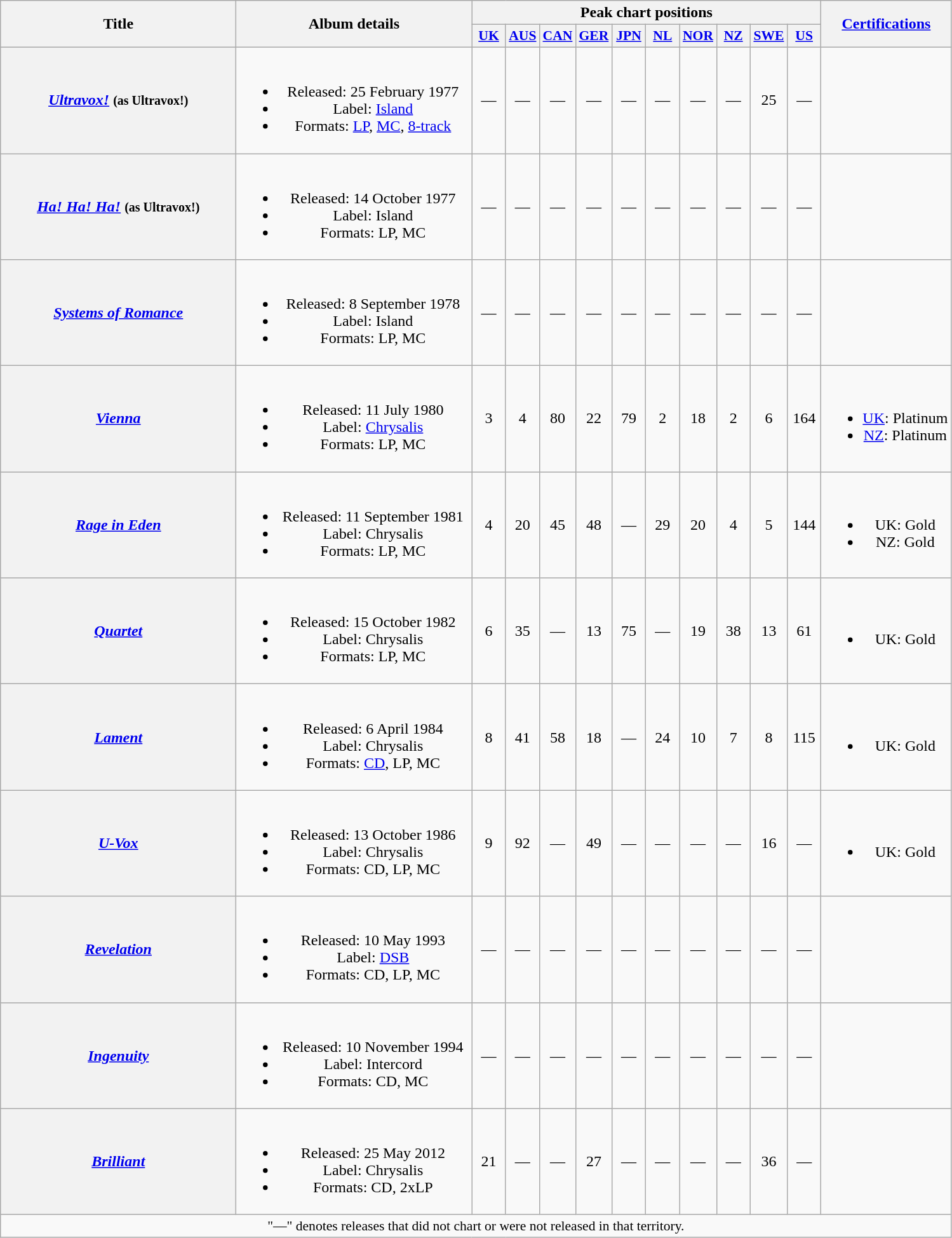<table class="wikitable plainrowheaders" style="text-align:center;">
<tr>
<th rowspan="2" scope="col" style="width:15em;">Title</th>
<th rowspan="2" scope="col" style="width:15em;">Album details</th>
<th colspan="10">Peak chart positions</th>
<th rowspan="2"><a href='#'>Certifications</a></th>
</tr>
<tr>
<th scope="col" style="width:2em;font-size:90%;"><a href='#'>UK</a><br></th>
<th scope="col" style="width:2em;font-size:90%;"><a href='#'>AUS</a><br></th>
<th scope="col" style="width:2em;font-size:90%;"><a href='#'>CAN</a><br></th>
<th scope="col" style="width:2em;font-size:90%;"><a href='#'>GER</a><br></th>
<th scope="col" style="width:2em;font-size:90%;"><a href='#'>JPN</a><br></th>
<th scope="col" style="width:2em;font-size:90%;"><a href='#'>NL</a><br></th>
<th scope="col" style="width:2em;font-size:90%;"><a href='#'>NOR</a><br></th>
<th scope="col" style="width:2em;font-size:90%;"><a href='#'>NZ</a><br></th>
<th scope="col" style="width:2em;font-size:90%;"><a href='#'>SWE</a><br></th>
<th scope="col" style="width:2em;font-size:90%;"><a href='#'>US</a><br></th>
</tr>
<tr>
<th scope="row"><em><a href='#'>Ultravox!</a></em> <small>(as Ultravox!)</small></th>
<td><br><ul><li>Released: 25 February 1977</li><li>Label: <a href='#'>Island</a></li><li>Formats: <a href='#'>LP</a>, <a href='#'>MC</a>, <a href='#'>8-track</a></li></ul></td>
<td>—</td>
<td>—</td>
<td>—</td>
<td>—</td>
<td>—</td>
<td>—</td>
<td>—</td>
<td>—</td>
<td>25</td>
<td>—</td>
<td></td>
</tr>
<tr>
<th scope="row"><em><a href='#'>Ha! Ha! Ha!</a></em> <small>(as Ultravox!)</small></th>
<td><br><ul><li>Released: 14 October 1977</li><li>Label: Island</li><li>Formats: LP, MC</li></ul></td>
<td>—</td>
<td>—</td>
<td>—</td>
<td>—</td>
<td>—</td>
<td>—</td>
<td>—</td>
<td>—</td>
<td>—</td>
<td>—</td>
<td></td>
</tr>
<tr>
<th scope="row"><em><a href='#'>Systems of Romance</a></em></th>
<td><br><ul><li>Released: 8 September 1978</li><li>Label: Island</li><li>Formats: LP, MC</li></ul></td>
<td>—</td>
<td>—</td>
<td>—</td>
<td>—</td>
<td>—</td>
<td>—</td>
<td>—</td>
<td>—</td>
<td>—</td>
<td>—</td>
<td></td>
</tr>
<tr>
<th scope="row"><em><a href='#'>Vienna</a></em></th>
<td><br><ul><li>Released: 11 July 1980</li><li>Label: <a href='#'>Chrysalis</a></li><li>Formats: LP, MC</li></ul></td>
<td>3</td>
<td>4</td>
<td>80</td>
<td>22</td>
<td>79</td>
<td>2</td>
<td>18</td>
<td>2</td>
<td>6</td>
<td>164</td>
<td><br><ul><li><a href='#'>UK</a>: Platinum</li><li><a href='#'>NZ</a>: Platinum</li></ul></td>
</tr>
<tr>
<th scope="row"><em><a href='#'>Rage in Eden</a></em></th>
<td><br><ul><li>Released: 11 September 1981</li><li>Label: Chrysalis</li><li>Formats: LP, MC</li></ul></td>
<td>4</td>
<td>20</td>
<td>45</td>
<td>48</td>
<td>—</td>
<td>29</td>
<td>20</td>
<td>4</td>
<td>5</td>
<td>144</td>
<td><br><ul><li>UK: Gold</li><li>NZ: Gold</li></ul></td>
</tr>
<tr>
<th scope="row"><em><a href='#'>Quartet</a></em></th>
<td><br><ul><li>Released: 15 October 1982</li><li>Label: Chrysalis</li><li>Formats: LP, MC</li></ul></td>
<td>6</td>
<td>35</td>
<td>—</td>
<td>13</td>
<td>75</td>
<td>—</td>
<td>19</td>
<td>38</td>
<td>13</td>
<td>61</td>
<td><br><ul><li>UK: Gold</li></ul></td>
</tr>
<tr>
<th scope="row"><em><a href='#'>Lament</a></em></th>
<td><br><ul><li>Released: 6 April 1984</li><li>Label: Chrysalis</li><li>Formats: <a href='#'>CD</a>, LP, MC</li></ul></td>
<td>8</td>
<td>41</td>
<td>58</td>
<td>18</td>
<td>—</td>
<td>24</td>
<td>10</td>
<td>7</td>
<td>8</td>
<td>115</td>
<td><br><ul><li>UK: Gold</li></ul></td>
</tr>
<tr>
<th scope="row"><em><a href='#'>U-Vox</a></em></th>
<td><br><ul><li>Released: 13 October 1986</li><li>Label: Chrysalis</li><li>Formats: CD, LP, MC</li></ul></td>
<td>9</td>
<td>92</td>
<td>—</td>
<td>49</td>
<td>—</td>
<td>—</td>
<td>—</td>
<td>—</td>
<td>16</td>
<td>—</td>
<td><br><ul><li>UK: Gold</li></ul></td>
</tr>
<tr>
<th scope="row"><em><a href='#'>Revelation</a></em></th>
<td><br><ul><li>Released: 10 May 1993</li><li>Label: <a href='#'>DSB</a></li><li>Formats: CD, LP, MC</li></ul></td>
<td>—</td>
<td>—</td>
<td>—</td>
<td>—</td>
<td>—</td>
<td>—</td>
<td>—</td>
<td>—</td>
<td>—</td>
<td>—</td>
<td></td>
</tr>
<tr>
<th scope="row"><em><a href='#'>Ingenuity</a></em></th>
<td><br><ul><li>Released: 10 November 1994</li><li>Label: Intercord</li><li>Formats: CD, MC</li></ul></td>
<td>—</td>
<td>—</td>
<td>—</td>
<td>—</td>
<td>—</td>
<td>—</td>
<td>—</td>
<td>—</td>
<td>—</td>
<td>—</td>
<td></td>
</tr>
<tr>
<th scope="row"><em><a href='#'>Brilliant</a></em></th>
<td><br><ul><li>Released: 25 May 2012</li><li>Label: Chrysalis</li><li>Formats: CD, 2xLP</li></ul></td>
<td>21</td>
<td>—</td>
<td>—</td>
<td>27</td>
<td>—</td>
<td>—</td>
<td>—</td>
<td>—</td>
<td>36</td>
<td>—</td>
<td></td>
</tr>
<tr>
<td colspan="13" style="font-size:90%">"—" denotes releases that did not chart or were not released in that territory.</td>
</tr>
</table>
